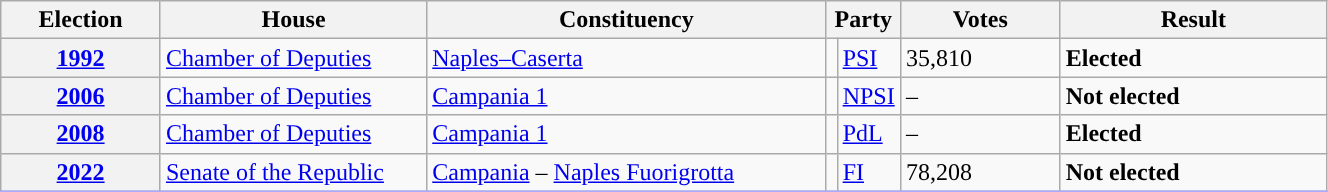<table class=wikitable style="width:70%; border:1px #AAAAFF solid">
<tr>
<th width=12%>Election</th>
<th width=20%>House</th>
<th width=30%>Constituency</th>
<th width=5% colspan="2">Party</th>
<th width=12%>Votes</th>
<th width=20%>Result</th>
</tr>
<tr>
<th><a href='#'>1992</a></th>
<td><a href='#'>Chamber of Deputies</a></td>
<td><a href='#'>Naples–Caserta</a></td>
<td></td>
<td><a href='#'>PSI</a></td>
<td>35,810</td>
<td> <strong>Elected</strong></td>
</tr>
<tr>
<th><a href='#'>2006</a></th>
<td><a href='#'>Chamber of Deputies</a></td>
<td><a href='#'>Campania 1</a></td>
<td></td>
<td><a href='#'>NPSI</a></td>
<td>–</td>
<td> <strong>Not elected</strong></td>
</tr>
<tr>
<th><a href='#'>2008</a></th>
<td><a href='#'>Chamber of Deputies</a></td>
<td><a href='#'>Campania 1</a></td>
<td></td>
<td><a href='#'>PdL</a></td>
<td>–</td>
<td> <strong>Elected</strong></td>
</tr>
<tr>
<th><a href='#'>2022</a></th>
<td><a href='#'>Senate of the Republic</a></td>
<td><a href='#'>Campania</a> – <a href='#'>Naples Fuorigrotta</a></td>
<td></td>
<td><a href='#'>FI</a></td>
<td>78,208</td>
<td> <strong>Not elected</strong></td>
</tr>
<tr>
</tr>
</table>
